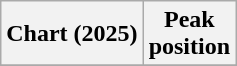<table class="wikitable sortable plainrowheaders" style="text-align:center">
<tr>
<th scope="col">Chart (2025)</th>
<th scope="col">Peak<br>position</th>
</tr>
<tr>
</tr>
</table>
